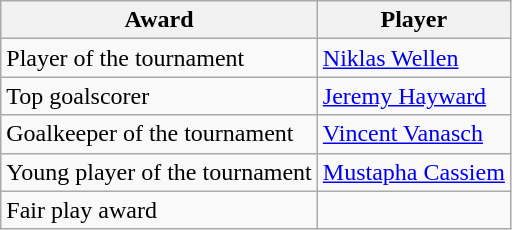<table class="wikitable">
<tr>
<th>Award</th>
<th>Player</th>
</tr>
<tr>
<td>Player of the tournament</td>
<td> <a href='#'>Niklas Wellen</a></td>
</tr>
<tr>
<td>Top goalscorer</td>
<td> <a href='#'>Jeremy Hayward</a></td>
</tr>
<tr>
<td>Goalkeeper of the tournament</td>
<td> <a href='#'>Vincent Vanasch</a></td>
</tr>
<tr>
<td>Young player of the tournament</td>
<td> <a href='#'>Mustapha Cassiem</a></td>
</tr>
<tr>
<td>Fair play award</td>
<td></td>
</tr>
</table>
